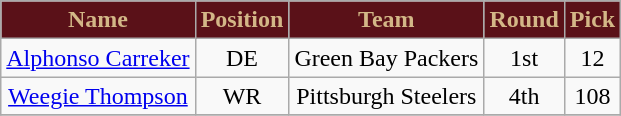<table class="wikitable" style="text-align: center;">
<tr>
<th style="background:#5a1118; color:#d3b787;">Name</th>
<th style="background:#5a1118; color:#d3b787;">Position</th>
<th style="background:#5a1118; color:#d3b787;">Team</th>
<th style="background:#5a1118; color:#d3b787;">Round</th>
<th style="background:#5a1118; color:#d3b787;">Pick</th>
</tr>
<tr>
<td><a href='#'>Alphonso Carreker</a></td>
<td>DE</td>
<td>Green Bay Packers</td>
<td>1st</td>
<td>12</td>
</tr>
<tr>
<td><a href='#'>Weegie Thompson</a></td>
<td>WR</td>
<td>Pittsburgh Steelers</td>
<td>4th</td>
<td>108</td>
</tr>
<tr>
</tr>
</table>
